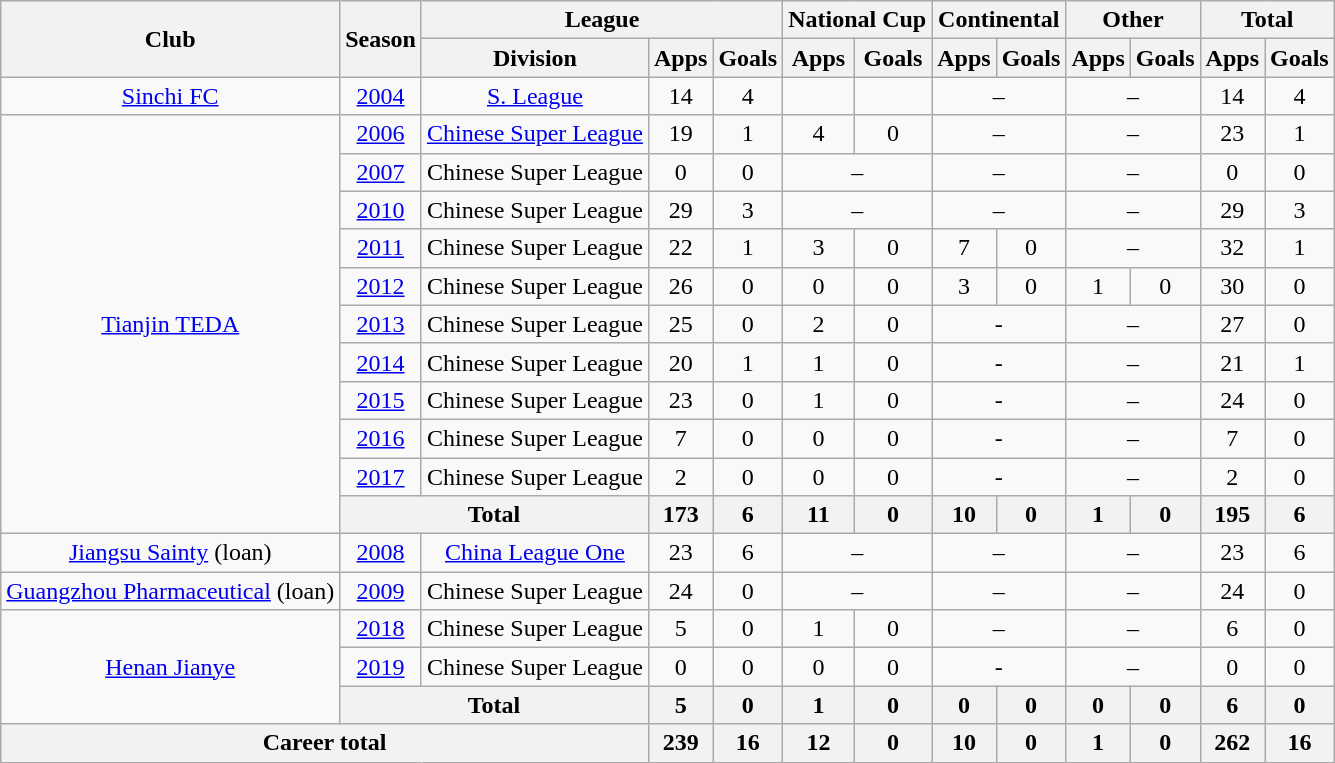<table class="wikitable" style="text-align: center">
<tr>
<th rowspan="2">Club</th>
<th rowspan="2">Season</th>
<th colspan="3">League</th>
<th colspan="2">National Cup</th>
<th colspan="2">Continental</th>
<th colspan="2">Other</th>
<th colspan="2">Total</th>
</tr>
<tr>
<th>Division</th>
<th>Apps</th>
<th>Goals</th>
<th>Apps</th>
<th>Goals</th>
<th>Apps</th>
<th>Goals</th>
<th>Apps</th>
<th>Goals</th>
<th>Apps</th>
<th>Goals</th>
</tr>
<tr>
<td><a href='#'>Sinchi FC</a></td>
<td><a href='#'>2004</a></td>
<td><a href='#'>S. League</a></td>
<td>14</td>
<td>4</td>
<td></td>
<td></td>
<td colspan="2">–</td>
<td colspan="2">–</td>
<td>14</td>
<td>4</td>
</tr>
<tr>
<td rowspan=11><a href='#'>Tianjin TEDA</a></td>
<td><a href='#'>2006</a></td>
<td><a href='#'>Chinese Super League</a></td>
<td>19</td>
<td>1</td>
<td>4</td>
<td>0</td>
<td colspan="2">–</td>
<td colspan="2">–</td>
<td>23</td>
<td>1</td>
</tr>
<tr>
<td><a href='#'>2007</a></td>
<td>Chinese Super League</td>
<td>0</td>
<td>0</td>
<td colspan="2">–</td>
<td colspan="2">–</td>
<td colspan="2">–</td>
<td>0</td>
<td>0</td>
</tr>
<tr>
<td><a href='#'>2010</a></td>
<td>Chinese Super League</td>
<td>29</td>
<td>3</td>
<td colspan="2">–</td>
<td colspan="2">–</td>
<td colspan="2">–</td>
<td>29</td>
<td>3</td>
</tr>
<tr>
<td><a href='#'>2011</a></td>
<td>Chinese Super League</td>
<td>22</td>
<td>1</td>
<td>3</td>
<td>0</td>
<td>7</td>
<td>0</td>
<td colspan="2">–</td>
<td>32</td>
<td>1</td>
</tr>
<tr>
<td><a href='#'>2012</a></td>
<td>Chinese Super League</td>
<td>26</td>
<td>0</td>
<td>0</td>
<td>0</td>
<td>3</td>
<td>0</td>
<td>1</td>
<td>0</td>
<td>30</td>
<td>0</td>
</tr>
<tr>
<td><a href='#'>2013</a></td>
<td>Chinese Super League</td>
<td>25</td>
<td>0</td>
<td>2</td>
<td>0</td>
<td colspan="2">-</td>
<td colspan="2">–</td>
<td>27</td>
<td>0</td>
</tr>
<tr>
<td><a href='#'>2014</a></td>
<td>Chinese Super League</td>
<td>20</td>
<td>1</td>
<td>1</td>
<td>0</td>
<td colspan="2">-</td>
<td colspan="2">–</td>
<td>21</td>
<td>1</td>
</tr>
<tr>
<td><a href='#'>2015</a></td>
<td>Chinese Super League</td>
<td>23</td>
<td>0</td>
<td>1</td>
<td>0</td>
<td colspan="2">-</td>
<td colspan="2">–</td>
<td>24</td>
<td>0</td>
</tr>
<tr>
<td><a href='#'>2016</a></td>
<td>Chinese Super League</td>
<td>7</td>
<td>0</td>
<td>0</td>
<td>0</td>
<td colspan="2">-</td>
<td colspan="2">–</td>
<td>7</td>
<td>0</td>
</tr>
<tr>
<td><a href='#'>2017</a></td>
<td>Chinese Super League</td>
<td>2</td>
<td>0</td>
<td>0</td>
<td>0</td>
<td colspan="2">-</td>
<td colspan="2">–</td>
<td>2</td>
<td>0</td>
</tr>
<tr>
<th colspan="2"><strong>Total</strong></th>
<th>173</th>
<th>6</th>
<th>11</th>
<th>0</th>
<th>10</th>
<th>0</th>
<th>1</th>
<th>0</th>
<th>195</th>
<th>6</th>
</tr>
<tr>
<td><a href='#'>Jiangsu Sainty</a> (loan)</td>
<td><a href='#'>2008</a></td>
<td><a href='#'>China League One</a></td>
<td>23</td>
<td>6</td>
<td colspan="2">–</td>
<td colspan="2">–</td>
<td colspan="2">–</td>
<td>23</td>
<td>6</td>
</tr>
<tr>
<td><a href='#'>Guangzhou Pharmaceutical</a> (loan)</td>
<td><a href='#'>2009</a></td>
<td>Chinese Super League</td>
<td>24</td>
<td>0</td>
<td colspan="2">–</td>
<td colspan="2">–</td>
<td colspan="2">–</td>
<td>24</td>
<td>0</td>
</tr>
<tr>
<td rowspan="3" valign="center"><a href='#'>Henan Jianye</a></td>
<td><a href='#'>2018</a></td>
<td>Chinese Super League</td>
<td>5</td>
<td>0</td>
<td>1</td>
<td>0</td>
<td colspan="2">–</td>
<td colspan="2">–</td>
<td>6</td>
<td>0</td>
</tr>
<tr>
<td><a href='#'>2019</a></td>
<td>Chinese Super League</td>
<td>0</td>
<td>0</td>
<td>0</td>
<td>0</td>
<td colspan="2">-</td>
<td colspan="2">–</td>
<td>0</td>
<td>0</td>
</tr>
<tr>
<th colspan="2"><strong>Total</strong></th>
<th>5</th>
<th>0</th>
<th>1</th>
<th>0</th>
<th>0</th>
<th>0</th>
<th>0</th>
<th>0</th>
<th>6</th>
<th>0</th>
</tr>
<tr>
<th colspan=3>Career total</th>
<th>239</th>
<th>16</th>
<th>12</th>
<th>0</th>
<th>10</th>
<th>0</th>
<th>1</th>
<th>0</th>
<th>262</th>
<th>16</th>
</tr>
</table>
